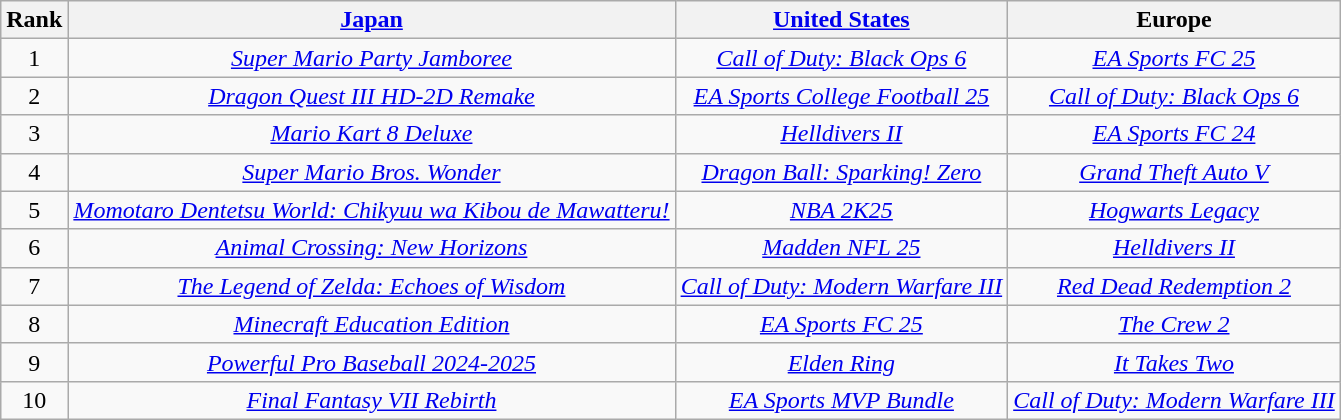<table class="wikitable sortable" style="text-align:center">
<tr>
<th>Rank</th>
<th><a href='#'>Japan</a></th>
<th><a href='#'>United States</a></th>
<th>Europe</th>
</tr>
<tr>
<td>1</td>
<td><em><a href='#'>Super Mario Party Jamboree</a></em></td>
<td><em><a href='#'>Call of Duty: Black Ops 6</a></em></td>
<td><em><a href='#'>EA Sports FC 25</a></em></td>
</tr>
<tr>
<td>2</td>
<td><em><a href='#'>Dragon Quest III HD-2D Remake</a></em></td>
<td><em><a href='#'>EA Sports College Football 25</a></em></td>
<td><em><a href='#'>Call of Duty: Black Ops 6</a></em></td>
</tr>
<tr>
<td>3</td>
<td><em><a href='#'>Mario Kart 8 Deluxe</a></em></td>
<td><em><a href='#'>Helldivers II</a></em></td>
<td><em><a href='#'>EA Sports FC 24</a></em></td>
</tr>
<tr>
<td>4</td>
<td><em><a href='#'>Super Mario Bros. Wonder</a></em></td>
<td><em><a href='#'>Dragon Ball: Sparking! Zero</a></em></td>
<td><em><a href='#'>Grand Theft Auto V</a></em></td>
</tr>
<tr>
<td>5</td>
<td><em><a href='#'>Momotaro Dentetsu World: Chikyuu wa Kibou de Mawatteru!</a></em></td>
<td><em><a href='#'>NBA 2K25</a></em></td>
<td><em><a href='#'>Hogwarts Legacy</a></em></td>
</tr>
<tr>
<td>6</td>
<td><em><a href='#'>Animal Crossing: New Horizons</a></em></td>
<td><em><a href='#'>Madden NFL 25</a></em></td>
<td><em><a href='#'>Helldivers II</a></em></td>
</tr>
<tr>
<td>7</td>
<td><em><a href='#'>The Legend of Zelda: Echoes of Wisdom</a></em></td>
<td><em><a href='#'>Call of Duty: Modern Warfare III</a></em></td>
<td><em><a href='#'>Red Dead Redemption 2</a></em></td>
</tr>
<tr>
<td>8</td>
<td><em><a href='#'>Minecraft Education Edition</a></em></td>
<td><em><a href='#'>EA Sports FC 25</a></em></td>
<td><em><a href='#'>The Crew 2</a></em></td>
</tr>
<tr>
<td>9</td>
<td><em><a href='#'>Powerful Pro Baseball 2024-2025</a></em></td>
<td><em><a href='#'>Elden Ring</a></em></td>
<td><em><a href='#'>It Takes Two</a></em></td>
</tr>
<tr>
<td>10</td>
<td><em><a href='#'>Final Fantasy VII Rebirth</a></em></td>
<td><em><a href='#'>EA Sports MVP Bundle</a></em></td>
<td><em><a href='#'>Call of Duty: Modern Warfare III</a></em></td>
</tr>
</table>
